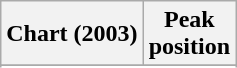<table class="wikitable plainrowheaders sortable">
<tr>
<th scope="col">Chart (2003)</th>
<th scope="col">Peak<br>position</th>
</tr>
<tr>
</tr>
<tr>
</tr>
<tr>
</tr>
<tr>
</tr>
<tr>
</tr>
<tr>
</tr>
<tr>
</tr>
<tr>
</tr>
<tr>
</tr>
<tr>
</tr>
<tr>
</tr>
</table>
